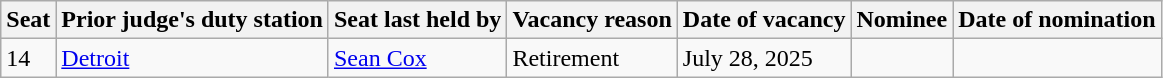<table class=wikitable>
<tr>
<th>Seat</th>
<th>Prior judge's duty station</th>
<th>Seat last held by</th>
<th>Vacancy reason</th>
<th>Date of vacancy</th>
<th>Nominee</th>
<th>Date of nomination</th>
</tr>
<tr>
<td>14</td>
<td><a href='#'>Detroit</a></td>
<td><a href='#'>Sean Cox</a></td>
<td>Retirement</td>
<td>July 28, 2025</td>
<td align="center"></td>
<td align="center"></td>
</tr>
</table>
